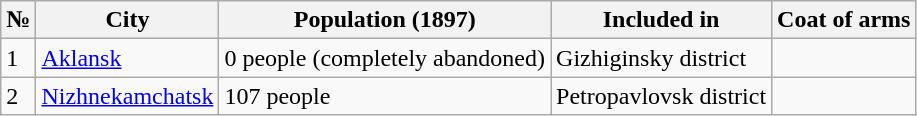<table class="wikitable">
<tr>
<th>№</th>
<th>City</th>
<th>Population (1897)</th>
<th>Included in</th>
<th>Coat of arms</th>
</tr>
<tr>
<td>1</td>
<td><a href='#'>Aklansk</a></td>
<td>0 people (completely abandoned)</td>
<td>Gizhiginsky district</td>
<td></td>
</tr>
<tr>
<td>2</td>
<td><a href='#'>Nizhnekamchatsk</a></td>
<td>107 people</td>
<td>Petropavlovsk district</td>
<td></td>
</tr>
</table>
